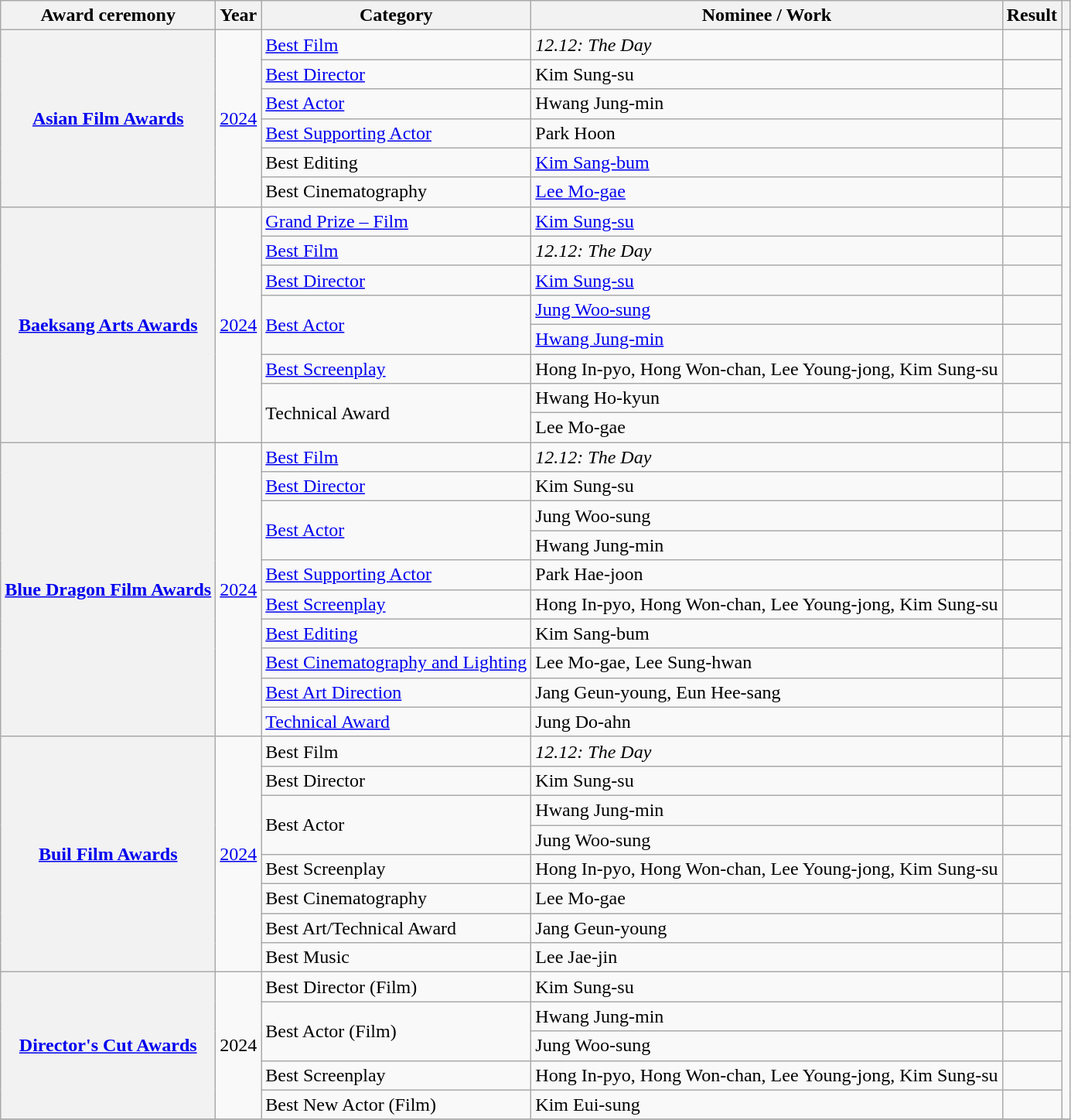<table class="wikitable plainrowheaders sortable">
<tr>
<th scope="col">Award ceremony</th>
<th scope="col">Year</th>
<th scope="col">Category </th>
<th scope="col">Nominee / Work </th>
<th scope="col">Result</th>
<th scope="col" class="unsortable"></th>
</tr>
<tr>
<th scope="row" rowspan=6><a href='#'>Asian Film Awards</a></th>
<td rowspan=6 style="text-align:center;"><a href='#'>2024</a></td>
<td><a href='#'>Best Film</a></td>
<td><em>12.12: The Day</em></td>
<td></td>
<td rowspan="6" style="text-align:center;"></td>
</tr>
<tr>
<td><a href='#'>Best Director</a></td>
<td>Kim Sung-su</td>
<td></td>
</tr>
<tr>
<td><a href='#'>Best Actor</a></td>
<td>Hwang Jung-min</td>
<td></td>
</tr>
<tr>
<td><a href='#'>Best Supporting Actor</a></td>
<td>Park Hoon</td>
<td></td>
</tr>
<tr>
<td>Best Editing</td>
<td><a href='#'>Kim Sang-bum</a></td>
<td></td>
</tr>
<tr>
<td>Best Cinematography</td>
<td><a href='#'>Lee Mo-gae</a></td>
<td></td>
</tr>
<tr>
<th scope="row" rowspan="8"><a href='#'>Baeksang Arts Awards</a></th>
<td rowspan="8" style="text-align:center"><a href='#'>2024</a></td>
<td><a href='#'>Grand Prize – Film</a></td>
<td><a href='#'>Kim Sung-su</a></td>
<td></td>
<td rowspan="8" style="text-align:center"></td>
</tr>
<tr>
<td><a href='#'>Best Film</a></td>
<td><em>12.12: The Day</em></td>
<td></td>
</tr>
<tr>
<td><a href='#'>Best Director</a></td>
<td><a href='#'>Kim Sung-su</a></td>
<td></td>
</tr>
<tr>
<td rowspan="2"><a href='#'>Best Actor</a></td>
<td><a href='#'>Jung Woo-sung</a></td>
<td></td>
</tr>
<tr>
<td><a href='#'>Hwang Jung-min</a></td>
<td></td>
</tr>
<tr>
<td><a href='#'>Best Screenplay</a></td>
<td>Hong In-pyo, Hong Won-chan, Lee Young-jong, Kim Sung-su</td>
<td></td>
</tr>
<tr>
<td rowspan="2">Technical Award</td>
<td>Hwang Ho-kyun </td>
<td></td>
</tr>
<tr>
<td>Lee Mo-gae </td>
<td></td>
</tr>
<tr>
<th scope="row" rowspan="10"><a href='#'>Blue Dragon Film Awards</a></th>
<td rowspan="10" style="text-align:center"><a href='#'>2024</a></td>
<td><a href='#'>Best Film</a></td>
<td><em>12.12: The Day</em></td>
<td></td>
<td rowspan="10" style="text-align:center;"></td>
</tr>
<tr>
<td><a href='#'>Best Director</a></td>
<td>Kim Sung-su</td>
<td></td>
</tr>
<tr>
<td rowspan="2"><a href='#'>Best Actor</a></td>
<td>Jung Woo-sung</td>
<td></td>
</tr>
<tr>
<td>Hwang Jung-min</td>
<td></td>
</tr>
<tr>
<td><a href='#'>Best Supporting Actor</a></td>
<td>Park Hae-joon</td>
<td></td>
</tr>
<tr>
<td><a href='#'>Best Screenplay</a></td>
<td>Hong In-pyo, Hong Won-chan, Lee Young-jong, Kim Sung-su</td>
<td></td>
</tr>
<tr>
<td><a href='#'>Best Editing</a></td>
<td>Kim Sang-bum</td>
<td></td>
</tr>
<tr>
<td><a href='#'>Best Cinematography and Lighting</a></td>
<td>Lee Mo-gae, Lee Sung-hwan</td>
<td></td>
</tr>
<tr>
<td><a href='#'>Best Art Direction</a></td>
<td>Jang Geun-young, Eun Hee-sang</td>
<td></td>
</tr>
<tr>
<td><a href='#'>Technical Award</a></td>
<td>Jung Do-ahn </td>
<td></td>
</tr>
<tr>
<th scope="row" rowspan="8"><a href='#'>Buil Film Awards</a></th>
<td rowspan="8" style="text-align:center"><a href='#'>2024</a></td>
<td>Best Film</td>
<td><em>12.12: The Day</em></td>
<td></td>
<td rowspan="8" style="text-align:center"></td>
</tr>
<tr>
<td>Best Director</td>
<td>Kim Sung-su</td>
<td></td>
</tr>
<tr>
<td rowspan="2">Best Actor</td>
<td>Hwang Jung-min</td>
<td></td>
</tr>
<tr>
<td>Jung Woo-sung</td>
<td></td>
</tr>
<tr>
<td>Best Screenplay</td>
<td>Hong In-pyo, Hong Won-chan, Lee Young-jong, Kim Sung-su</td>
<td></td>
</tr>
<tr>
<td>Best Cinematography</td>
<td>Lee Mo-gae</td>
<td></td>
</tr>
<tr>
<td>Best Art/Technical Award</td>
<td>Jang Geun-young</td>
<td></td>
</tr>
<tr>
<td>Best Music</td>
<td>Lee Jae-jin</td>
<td></td>
</tr>
<tr>
<th scope="row" rowspan="5"><a href='#'>Director's Cut Awards</a></th>
<td rowspan="5" style="text-align:center">2024</td>
<td>Best Director (Film)</td>
<td>Kim Sung-su</td>
<td></td>
<td rowspan="5" style="text-align:center"></td>
</tr>
<tr>
<td rowspan="2">Best Actor (Film)</td>
<td>Hwang Jung-min</td>
<td></td>
</tr>
<tr>
<td>Jung Woo-sung</td>
<td></td>
</tr>
<tr>
<td>Best Screenplay</td>
<td>Hong In-pyo, Hong Won-chan, Lee Young-jong, Kim Sung-su</td>
<td></td>
</tr>
<tr>
<td>Best New Actor (Film)</td>
<td>Kim Eui-sung</td>
<td></td>
</tr>
<tr>
</tr>
</table>
